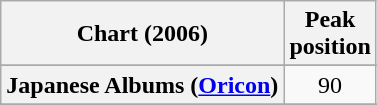<table class="wikitable sortable plainrowheaders" style="text-align:center">
<tr>
<th scope="col">Chart (2006)</th>
<th scope="col">Peak<br> position</th>
</tr>
<tr>
</tr>
<tr>
</tr>
<tr>
</tr>
<tr>
<th scope="row">Japanese Albums (<a href='#'>Oricon</a>)</th>
<td>90</td>
</tr>
<tr>
</tr>
<tr>
</tr>
<tr>
</tr>
<tr>
</tr>
</table>
